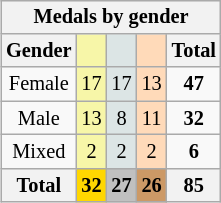<table class=wikitable style=font-size:85%;float:right;text-align:center>
<tr>
<th colspan=6>Medals by gender</th>
</tr>
<tr>
<th>Gender</th>
<td bgcolor=F7F6A8></td>
<td bgcolor=DCE5E5></td>
<td bgcolor=FFDAB9></td>
<th>Total</th>
</tr>
<tr>
<td>Female</td>
<td bgcolor=F7F6A8>17</td>
<td bgcolor=DCE5E5>17</td>
<td bgcolor=FFDAB9>13</td>
<td><strong>47</strong></td>
</tr>
<tr>
<td>Male</td>
<td bgcolor=F7F6A8>13</td>
<td bgcolor=DCE5E5>8</td>
<td bgcolor=FFDAB9>11</td>
<td><strong>32</strong></td>
</tr>
<tr>
<td>Mixed</td>
<td bgcolor=F7F6A8>2</td>
<td bgcolor=DCE5E5>2</td>
<td bgcolor=FFDAB9>2</td>
<td><strong>6</strong></td>
</tr>
<tr>
<th>Total</th>
<th style=background:gold><strong>32</strong></th>
<th style=background:silver><strong>27</strong></th>
<th style=background:#c96><strong>26</strong></th>
<th><strong>85</strong></th>
</tr>
</table>
